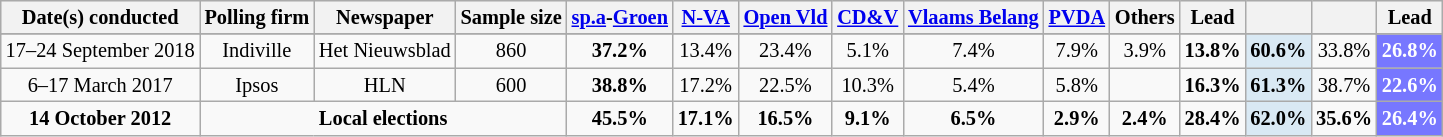<table class="wikitable sortable" style="text-align:center; font-size:85%; line-height:16px;">
<tr style="background-color:#E9E9E9">
<th rowspan="1">Date(s) conducted</th>
<th rowspan="1">Polling firm</th>
<th rowspan="1">Newspaper</th>
<th rowspan="1">Sample size</th>
<th><a href='#'><span>sp.a</span></a>-<a href='#'><span>Groen</span></a></th>
<th><a href='#'><span>N-VA</span></a></th>
<th><a href='#'><span>Open Vld</span></a></th>
<th><a href='#'><span>CD&V</span></a></th>
<th><a href='#'><span>Vlaams Belang</span></a></th>
<th><a href='#'><span>PVDA</span></a></th>
<th rowspan="1">Others</th>
<th rowspan="1">Lead</th>
<th></th>
<th></th>
<th rowspan="1">Lead</th>
</tr>
<tr style="background:#EFEFEF; font-weight:bold;">
</tr>
<tr>
<td>17–24 September 2018</td>
<td>Indiville</td>
<td>Het Nieuwsblad </td>
<td>860</td>
<td><strong>37.2%</strong></td>
<td>13.4%</td>
<td>23.4%</td>
<td>5.1%</td>
<td>7.4%</td>
<td>7.9%</td>
<td>3.9%</td>
<td><strong>13.8%</strong></td>
<td style="background:#D9E9F4"><strong>60.6%</strong></td>
<td>33.8%</td>
<td style="background:#7777FF;color:white;"><strong>26.8%</strong></td>
</tr>
<tr>
<td>6–17 March 2017</td>
<td>Ipsos</td>
<td>HLN </td>
<td>600</td>
<td><strong>38.8%</strong></td>
<td>17.2%</td>
<td>22.5%</td>
<td>10.3%</td>
<td>5.4%</td>
<td>5.8%</td>
<td></td>
<td><strong>16.3%</strong></td>
<td style="background:#D9E9F4"><strong>61.3%</strong></td>
<td>38.7%</td>
<td style="background:#7777FF;color:white;"><strong>22.6%</strong></td>
</tr>
<tr>
<td><strong>14 October 2012</strong></td>
<td colspan="3"><strong>Local elections</strong></td>
<td><strong>45.5%</strong></td>
<td><strong>17.1%</strong></td>
<td><strong>16.5%</strong></td>
<td><strong>9.1%</strong></td>
<td><strong>6.5%</strong></td>
<td><strong>2.9%</strong></td>
<td><strong>2.4%  </strong></td>
<td><strong>28.4%</strong></td>
<td style="background:#D9E9F4"><strong>62.0%</strong></td>
<td><strong>35.6%</strong></td>
<td style="background:#7777FF;color:white;"><strong>26.4%</strong></td>
</tr>
</table>
